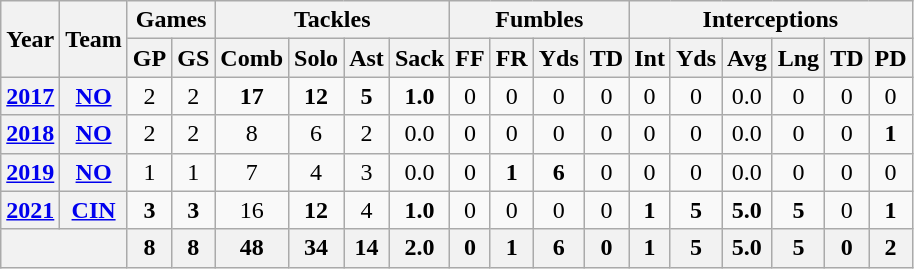<table class="wikitable" style="text-align: center;">
<tr>
<th rowspan="2">Year</th>
<th rowspan="2">Team</th>
<th colspan="2">Games</th>
<th colspan="4">Tackles</th>
<th colspan="4">Fumbles</th>
<th colspan="6">Interceptions</th>
</tr>
<tr>
<th>GP</th>
<th>GS</th>
<th>Comb</th>
<th>Solo</th>
<th>Ast</th>
<th>Sack</th>
<th>FF</th>
<th>FR</th>
<th>Yds</th>
<th>TD</th>
<th>Int</th>
<th>Yds</th>
<th>Avg</th>
<th>Lng</th>
<th>TD</th>
<th>PD</th>
</tr>
<tr>
<th><a href='#'>2017</a></th>
<th><a href='#'>NO</a></th>
<td>2</td>
<td>2</td>
<td><strong>17</strong></td>
<td><strong>12</strong></td>
<td><strong>5</strong></td>
<td><strong>1.0</strong></td>
<td>0</td>
<td>0</td>
<td>0</td>
<td>0</td>
<td>0</td>
<td>0</td>
<td>0.0</td>
<td>0</td>
<td>0</td>
<td>0</td>
</tr>
<tr>
<th><a href='#'>2018</a></th>
<th><a href='#'>NO</a></th>
<td>2</td>
<td>2</td>
<td>8</td>
<td>6</td>
<td>2</td>
<td>0.0</td>
<td>0</td>
<td>0</td>
<td>0</td>
<td>0</td>
<td>0</td>
<td>0</td>
<td>0.0</td>
<td>0</td>
<td>0</td>
<td><strong>1</strong></td>
</tr>
<tr>
<th><a href='#'>2019</a></th>
<th><a href='#'>NO</a></th>
<td>1</td>
<td>1</td>
<td>7</td>
<td>4</td>
<td>3</td>
<td>0.0</td>
<td>0</td>
<td><strong>1</strong></td>
<td><strong>6</strong></td>
<td>0</td>
<td>0</td>
<td>0</td>
<td>0.0</td>
<td>0</td>
<td>0</td>
<td>0</td>
</tr>
<tr>
<th><a href='#'>2021</a></th>
<th><a href='#'>CIN</a></th>
<td><strong>3</strong></td>
<td><strong>3</strong></td>
<td>16</td>
<td><strong>12</strong></td>
<td>4</td>
<td><strong>1.0</strong></td>
<td>0</td>
<td>0</td>
<td>0</td>
<td>0</td>
<td><strong>1</strong></td>
<td><strong>5</strong></td>
<td><strong>5.0</strong></td>
<td><strong>5</strong></td>
<td>0</td>
<td><strong>1</strong></td>
</tr>
<tr>
<th colspan="2"></th>
<th>8</th>
<th>8</th>
<th>48</th>
<th>34</th>
<th>14</th>
<th>2.0</th>
<th>0</th>
<th>1</th>
<th>6</th>
<th>0</th>
<th>1</th>
<th>5</th>
<th>5.0</th>
<th>5</th>
<th>0</th>
<th>2</th>
</tr>
</table>
